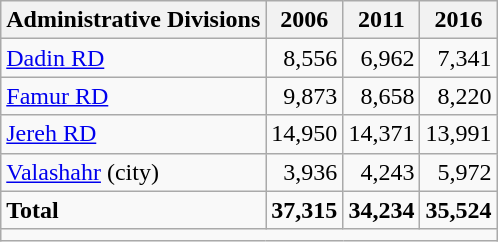<table class="wikitable">
<tr>
<th>Administrative Divisions</th>
<th>2006</th>
<th>2011</th>
<th>2016</th>
</tr>
<tr>
<td><a href='#'>Dadin RD</a></td>
<td style="text-align: right;">8,556</td>
<td style="text-align: right;">6,962</td>
<td style="text-align: right;">7,341</td>
</tr>
<tr>
<td><a href='#'>Famur RD</a></td>
<td style="text-align: right;">9,873</td>
<td style="text-align: right;">8,658</td>
<td style="text-align: right;">8,220</td>
</tr>
<tr>
<td><a href='#'>Jereh RD</a></td>
<td style="text-align: right;">14,950</td>
<td style="text-align: right;">14,371</td>
<td style="text-align: right;">13,991</td>
</tr>
<tr>
<td><a href='#'>Valashahr</a> (city)</td>
<td style="text-align: right;">3,936</td>
<td style="text-align: right;">4,243</td>
<td style="text-align: right;">5,972</td>
</tr>
<tr>
<td><strong>Total</strong></td>
<td style="text-align: right;"><strong>37,315</strong></td>
<td style="text-align: right;"><strong>34,234</strong></td>
<td style="text-align: right;"><strong>35,524</strong></td>
</tr>
<tr>
<td colspan=4></td>
</tr>
</table>
